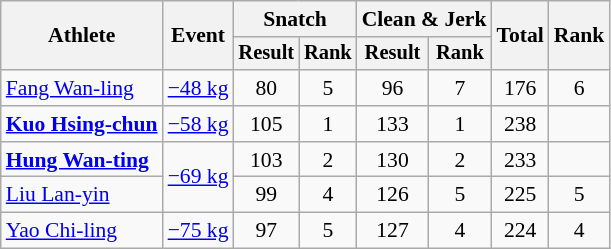<table class="wikitable" style="font-size:90%">
<tr>
<th rowspan="2">Athlete</th>
<th rowspan="2">Event</th>
<th colspan="2">Snatch</th>
<th colspan="2">Clean & Jerk</th>
<th rowspan="2">Total</th>
<th rowspan="2">Rank</th>
</tr>
<tr style="font-size:95%">
<th>Result</th>
<th>Rank</th>
<th>Result</th>
<th>Rank</th>
</tr>
<tr align=center>
<td align=left><a href='#'>Fang Wan-ling</a></td>
<td align=left><a href='#'>−48 kg</a></td>
<td>80</td>
<td>5</td>
<td>96</td>
<td>7</td>
<td>176</td>
<td>6</td>
</tr>
<tr align=center>
<td align=left><strong><a href='#'>Kuo Hsing-chun</a></strong></td>
<td align=left><a href='#'>−58 kg</a></td>
<td>105</td>
<td>1</td>
<td>133</td>
<td>1</td>
<td>238</td>
<td></td>
</tr>
<tr align=center>
<td align=left><strong><a href='#'>Hung Wan-ting</a></strong></td>
<td align=left rowspan=2><a href='#'>−69 kg</a></td>
<td>103</td>
<td>2</td>
<td>130</td>
<td>2</td>
<td>233</td>
<td></td>
</tr>
<tr align=center>
<td align=left><a href='#'>Liu Lan-yin</a></td>
<td>99</td>
<td>4</td>
<td>126</td>
<td>5</td>
<td>225</td>
<td>5</td>
</tr>
<tr align=center>
<td align=left><a href='#'>Yao Chi-ling</a></td>
<td align=left><a href='#'>−75 kg</a></td>
<td>97</td>
<td>5</td>
<td>127</td>
<td>4</td>
<td>224</td>
<td>4</td>
</tr>
</table>
